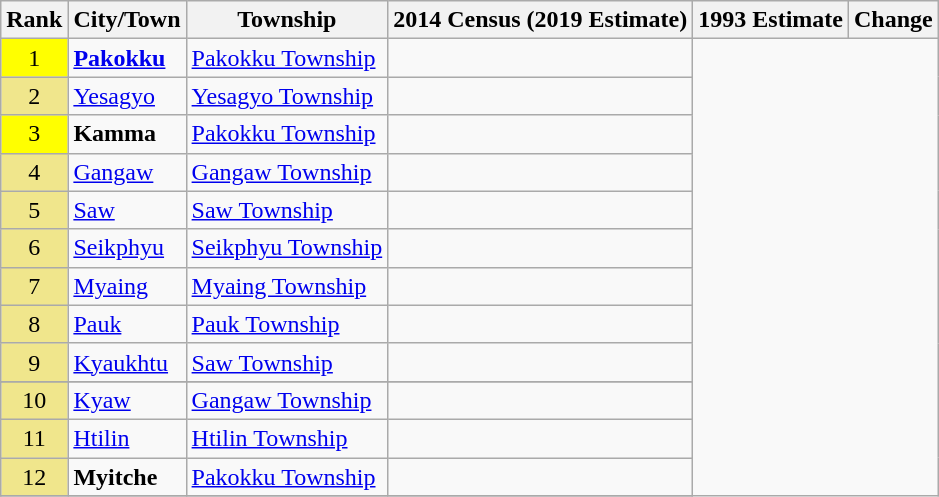<table class="wikitable sortable collapsible">
<tr>
<th>Rank</th>
<th>City/Town</th>
<th>Township</th>
<th>2014 Census (2019 Estimate)</th>
<th>1993 Estimate</th>
<th>Change</th>
</tr>
<tr>
<td align=center bgcolor="FFFF00">1</td>
<td><strong><a href='#'>Pakokku</a></strong></td>
<td><a href='#'>Pakokku Township</a></td>
<td></td>
</tr>
<tr>
<td align=center bgcolor="F0E68C">2</td>
<td><a href='#'>Yesagyo</a></td>
<td><a href='#'>Yesagyo Township</a></td>
<td></td>
</tr>
<tr>
<td align=center bgcolor="FFFF00">3</td>
<td><strong>Kamma</strong></td>
<td><a href='#'>Pakokku Township</a></td>
<td></td>
</tr>
<tr>
<td align=center bgcolor="F0E68C">4</td>
<td><a href='#'>Gangaw</a></td>
<td><a href='#'>Gangaw Township</a></td>
<td></td>
</tr>
<tr>
<td align=center bgcolor="F0E68C">5</td>
<td><a href='#'>Saw</a></td>
<td><a href='#'>Saw Township</a></td>
<td></td>
</tr>
<tr>
<td align=center bgcolor="F0E68C">6</td>
<td><a href='#'>Seikphyu</a></td>
<td><a href='#'>Seikphyu Township</a></td>
<td></td>
</tr>
<tr>
<td align=center bgcolor="F0E68C">7</td>
<td><a href='#'>Myaing</a></td>
<td><a href='#'>Myaing Township</a></td>
<td></td>
</tr>
<tr>
<td align=center bgcolor="F0E68C">8</td>
<td><a href='#'>Pauk</a></td>
<td><a href='#'>Pauk Township</a></td>
<td></td>
</tr>
<tr>
<td align=center bgcolor="F0E68C">9</td>
<td><a href='#'>Kyaukhtu</a></td>
<td><a href='#'>Saw Township</a></td>
<td></td>
</tr>
<tr>
</tr>
<tr>
<td align=center bgcolor="F0E68C">10</td>
<td><a href='#'>Kyaw</a></td>
<td><a href='#'>Gangaw Township</a></td>
<td></td>
</tr>
<tr>
<td align=center bgcolor="F0E68C">11</td>
<td><a href='#'>Htilin</a></td>
<td><a href='#'>Htilin Township</a></td>
<td></td>
</tr>
<tr>
<td align=center bgcolor="F0E68C">12</td>
<td><strong>Myitche</strong></td>
<td><a href='#'>Pakokku Township</a></td>
<td></td>
</tr>
<tr>
</tr>
</table>
